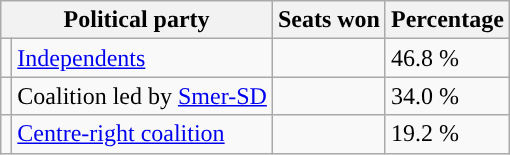<table class="wikitable" style="text-align: left;">
<tr>
<th colspan="2">Political party</th>
<th>Seats won</th>
<th>Percentage</th>
</tr>
<tr>
<td style="background:"></td>
<td><a href='#'>Independents</a></td>
<td></td>
<td>46.8 %</td>
</tr>
<tr>
<td style="background:"></td>
<td>Coalition led by <a href='#'>Smer-SD</a></td>
<td></td>
<td>34.0 %</td>
</tr>
<tr>
<td style="background:"></td>
<td><a href='#'>Centre-right coalition</a></td>
<td></td>
<td>19.2 %</td>
</tr>
</table>
